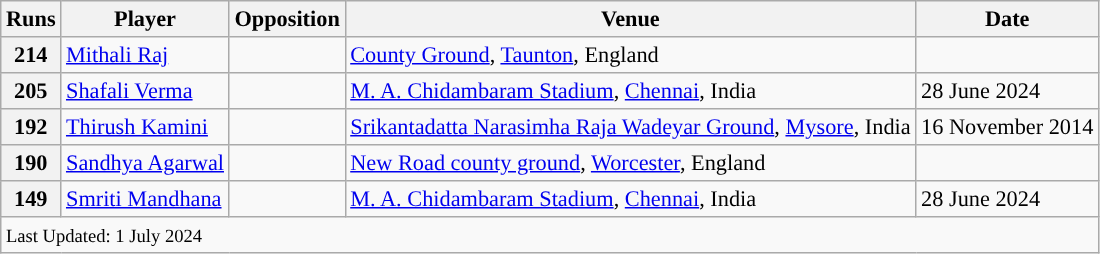<table class="wikitable sortable" style="text-align:left;font-size:93%;">
<tr>
<th><strong>Runs</strong></th>
<th><strong>Player</strong></th>
<th><strong>Opposition</strong></th>
<th><strong>Venue</strong></th>
<th><strong>Date</strong></th>
</tr>
<tr>
<th scope=row style=text-align:center;>214</th>
<td><a href='#'>Mithali Raj</a></td>
<td></td>
<td><a href='#'>County Ground</a>, <a href='#'>Taunton</a>, England</td>
<td></td>
</tr>
<tr>
<th scope=row style=text-align:center;>205</th>
<td><a href='#'>Shafali Verma</a></td>
<td></td>
<td><a href='#'>M. A. Chidambaram Stadium</a>, <a href='#'>Chennai</a>, India</td>
<td>28 June 2024</td>
</tr>
<tr>
<th scope=row style=text-align:center;>192</th>
<td><a href='#'>Thirush Kamini</a></td>
<td></td>
<td><a href='#'>Srikantadatta Narasimha Raja Wadeyar Ground</a>, <a href='#'>Mysore</a>, India</td>
<td>16 November 2014</td>
</tr>
<tr>
<th scope="row" style="text-align:center;">190</th>
<td><a href='#'>Sandhya Agarwal</a></td>
<td></td>
<td><a href='#'>New Road county ground</a>, <a href='#'>Worcester</a>, England</td>
<td></td>
</tr>
<tr>
<th scope="row" style="text-align:center;">149</th>
<td><a href='#'>Smriti Mandhana</a></td>
<td></td>
<td><a href='#'>M. A. Chidambaram Stadium</a>, <a href='#'>Chennai</a>, India</td>
<td>28 June 2024</td>
</tr>
<tr class=sortbottom>
<td colspan=6><small>Last Updated: 1 July 2024</small></td>
</tr>
</table>
